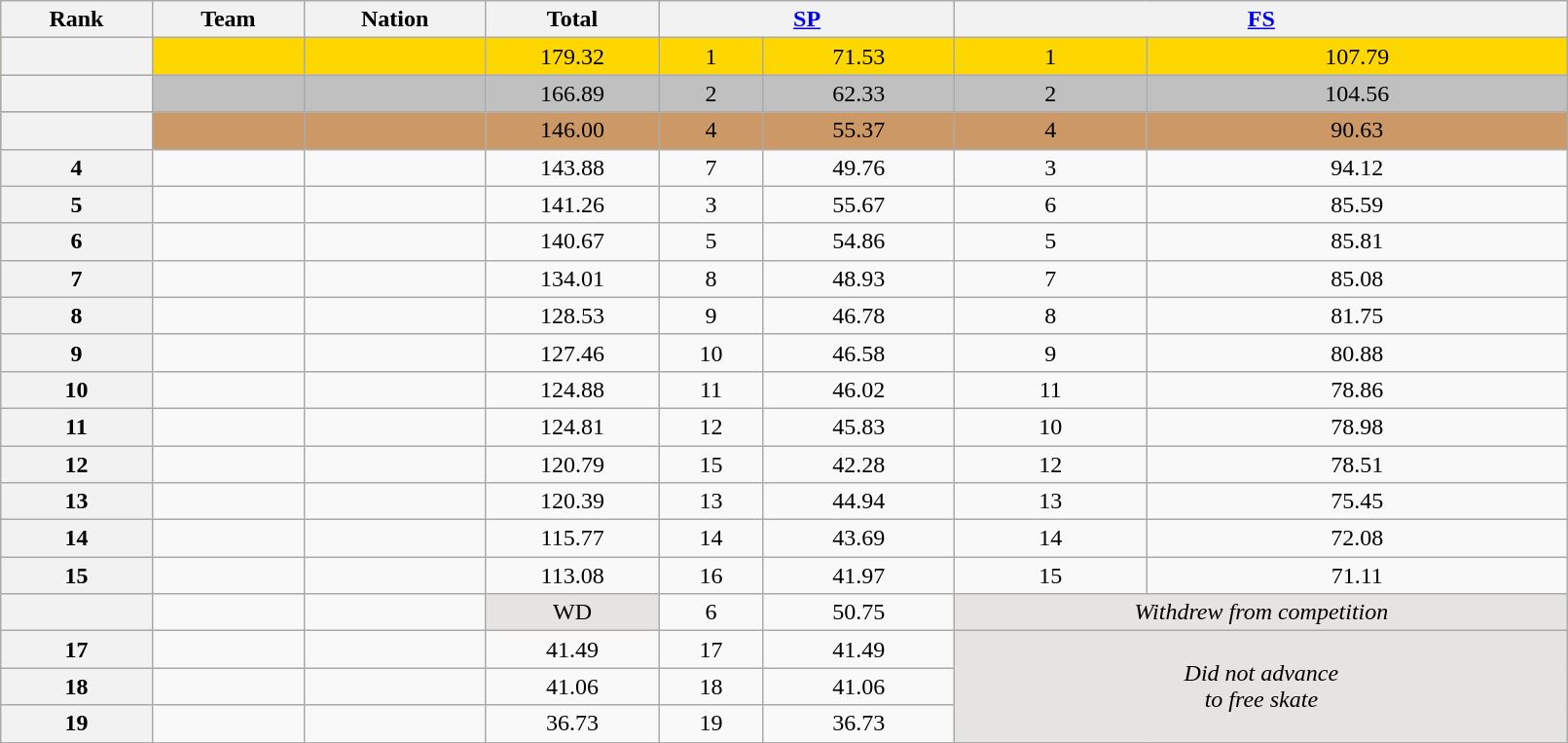<table class="wikitable sortable" style="text-align:center; width:85%">
<tr>
<th scope="col">Rank</th>
<th scope="col">Team</th>
<th scope="col">Nation</th>
<th scope="col">Total</th>
<th colspan="2" width="80px"><a href='#'>SP</a></th>
<th colspan="2" width="80px"><a href='#'>FS</a></th>
</tr>
<tr bgcolor="gold">
<th scope="row"></th>
<td align="left"></td>
<td align="left"></td>
<td>179.32</td>
<td>1</td>
<td>71.53</td>
<td>1</td>
<td>107.79</td>
</tr>
<tr bgcolor="silver">
<th scope="row"></th>
<td align="left"></td>
<td align="left"></td>
<td>166.89</td>
<td>2</td>
<td>62.33</td>
<td>2</td>
<td>104.56</td>
</tr>
<tr bgcolor="#cc9966">
<th scope="row"></th>
<td align="left"></td>
<td align="left"></td>
<td>146.00</td>
<td>4</td>
<td>55.37</td>
<td>4</td>
<td>90.63</td>
</tr>
<tr>
<th scope="row">4</th>
<td align="left"></td>
<td align="left"></td>
<td>143.88</td>
<td>7</td>
<td>49.76</td>
<td>3</td>
<td>94.12</td>
</tr>
<tr>
<th scope="row">5</th>
<td align="left"></td>
<td align="left"></td>
<td>141.26</td>
<td>3</td>
<td>55.67</td>
<td>6</td>
<td>85.59</td>
</tr>
<tr>
<th scope="row">6</th>
<td align="left"></td>
<td align="left"></td>
<td>140.67</td>
<td>5</td>
<td>54.86</td>
<td>5</td>
<td>85.81</td>
</tr>
<tr>
<th scope="row">7</th>
<td align="left"></td>
<td align="left"></td>
<td>134.01</td>
<td>8</td>
<td>48.93</td>
<td>7</td>
<td>85.08</td>
</tr>
<tr>
<th scope="row">8</th>
<td align="left"></td>
<td align="left"></td>
<td>128.53</td>
<td>9</td>
<td>46.78</td>
<td>8</td>
<td>81.75</td>
</tr>
<tr>
<th scope="row">9</th>
<td align="left"></td>
<td align="left"></td>
<td>127.46</td>
<td>10</td>
<td>46.58</td>
<td>9</td>
<td>80.88</td>
</tr>
<tr>
<th scope="row">10</th>
<td align="left"></td>
<td align="left"></td>
<td>124.88</td>
<td>11</td>
<td>46.02</td>
<td>11</td>
<td>78.86</td>
</tr>
<tr>
<th scope="row">11</th>
<td align="left"></td>
<td align="left"></td>
<td>124.81</td>
<td>12</td>
<td>45.83</td>
<td>10</td>
<td>78.98</td>
</tr>
<tr>
<th scope="row">12</th>
<td align="left"></td>
<td align="left"></td>
<td>120.79</td>
<td>15</td>
<td>42.28</td>
<td>12</td>
<td>78.51</td>
</tr>
<tr>
<th scope="row">13</th>
<td align="left"></td>
<td align="left"></td>
<td>120.39</td>
<td>13</td>
<td>44.94</td>
<td>13</td>
<td>75.45</td>
</tr>
<tr>
<th scope="row">14</th>
<td align="left"></td>
<td align="left"></td>
<td>115.77</td>
<td>14</td>
<td>43.69</td>
<td>14</td>
<td>72.08</td>
</tr>
<tr>
<th scope="row">15</th>
<td align="left"></td>
<td align="left"></td>
<td>113.08</td>
<td>16</td>
<td>41.97</td>
<td>15</td>
<td>71.11</td>
</tr>
<tr>
<th scope="row"></th>
<td align="left"></td>
<td align="left"></td>
<td bgcolor="e5e4e2">WD</td>
<td>6</td>
<td>50.75</td>
<td colspan="2" bgcolor="e5e4e2"><em>Withdrew from competition</em></td>
</tr>
<tr>
<th scope="row">17</th>
<td align="left"></td>
<td align="left"></td>
<td>41.49</td>
<td>17</td>
<td>41.49</td>
<td colspan="2" rowspan="3" bgcolor="e5e4e2"><em>Did not advance<br>to free skate</em></td>
</tr>
<tr>
<th scope="row">18</th>
<td align="left"></td>
<td align="left"></td>
<td>41.06</td>
<td>18</td>
<td>41.06</td>
</tr>
<tr>
<th scope="row">19</th>
<td align="left"></td>
<td align="left"></td>
<td>36.73</td>
<td>19</td>
<td>36.73</td>
</tr>
</table>
